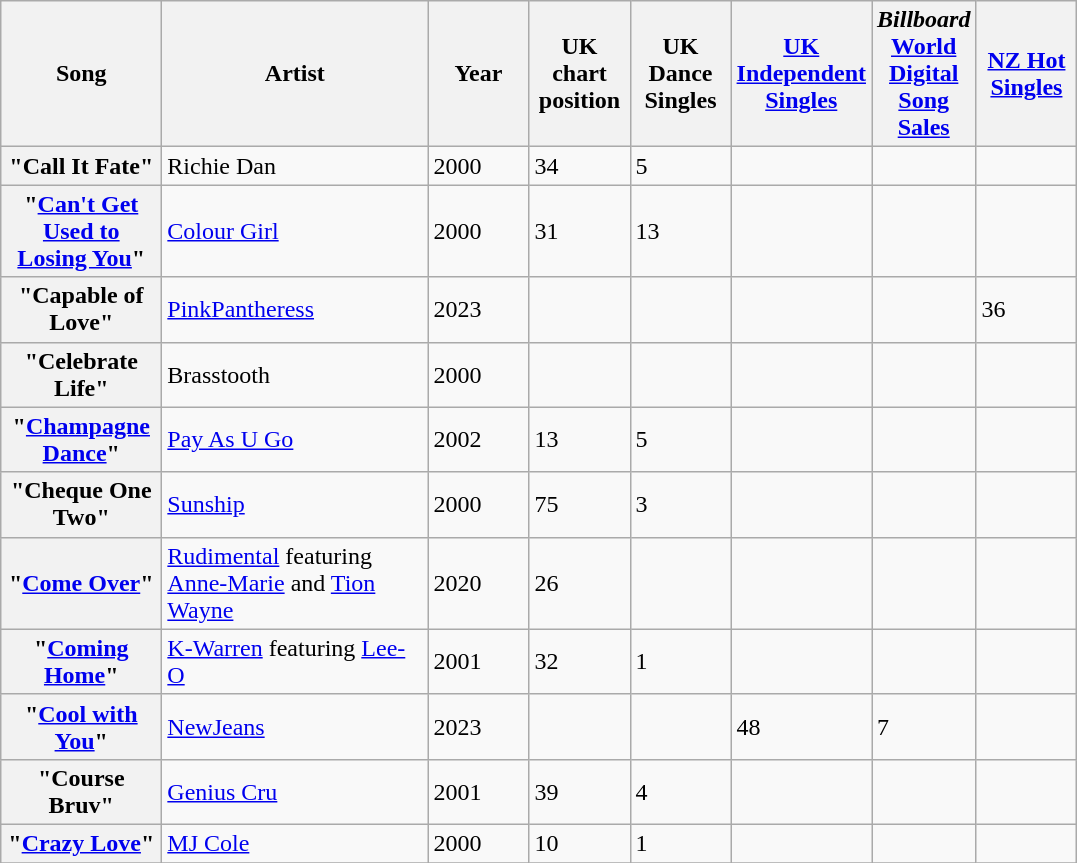<table class="wikitable plainrowheaders">
<tr>
<th scope="col" style="width:100px;">Song</th>
<th scope="col" style="width:170px;">Artist</th>
<th scope="col" style="width:60px;">Year</th>
<th scope="col" style="width:60px;">UK chart position</th>
<th scope="col" style="width:60px;">UK Dance Singles</th>
<th scope="col" style="width:60px;"><a href='#'>UK Independent Singles</a></th>
<th scope="col" style="width:60px;"><em>Billboard</em> <a href='#'>World Digital Song Sales</a></th>
<th scope="col" style="width:60px;"><a href='#'>NZ Hot Singles</a></th>
</tr>
<tr>
<th scope="row">"Call It Fate"</th>
<td>Richie Dan</td>
<td>2000</td>
<td>34</td>
<td>5</td>
<td></td>
<td></td>
<td></td>
</tr>
<tr>
<th scope="row">"<a href='#'>Can't Get Used to Losing You</a>"</th>
<td><a href='#'>Colour Girl</a></td>
<td>2000</td>
<td>31</td>
<td>13</td>
<td></td>
<td></td>
<td></td>
</tr>
<tr>
<th scope="row">"Capable of Love"</th>
<td><a href='#'>PinkPantheress</a></td>
<td>2023</td>
<td></td>
<td></td>
<td></td>
<td></td>
<td>36</td>
</tr>
<tr>
<th scope="row">"Celebrate Life"</th>
<td>Brasstooth</td>
<td>2000</td>
<td></td>
<td></td>
<td></td>
<td></td>
<td></td>
</tr>
<tr>
<th scope="row">"<a href='#'>Champagne Dance</a>"</th>
<td><a href='#'>Pay As U Go</a></td>
<td>2002</td>
<td>13</td>
<td>5</td>
<td></td>
<td></td>
<td></td>
</tr>
<tr>
<th scope="row">"Cheque One Two"</th>
<td><a href='#'>Sunship</a></td>
<td>2000</td>
<td>75</td>
<td>3</td>
<td></td>
<td></td>
<td></td>
</tr>
<tr>
<th scope="row">"<a href='#'>Come Over</a>"</th>
<td><a href='#'>Rudimental</a> featuring <a href='#'>Anne-Marie</a> and <a href='#'>Tion Wayne</a></td>
<td>2020</td>
<td>26</td>
<td></td>
<td></td>
<td></td>
<td></td>
</tr>
<tr>
<th scope="row">"<a href='#'>Coming Home</a>"</th>
<td><a href='#'>K-Warren</a> featuring <a href='#'>Lee-O</a></td>
<td>2001</td>
<td>32</td>
<td>1</td>
<td></td>
<td></td>
<td></td>
</tr>
<tr>
<th scope="row">"<a href='#'>Cool with You</a>"</th>
<td><a href='#'>NewJeans</a></td>
<td>2023</td>
<td></td>
<td></td>
<td>48</td>
<td>7</td>
<td></td>
</tr>
<tr>
<th scope="row">"Course Bruv"</th>
<td><a href='#'>Genius Cru</a></td>
<td>2001</td>
<td>39</td>
<td>4</td>
<td></td>
<td></td>
<td></td>
</tr>
<tr>
<th scope="row">"<a href='#'>Crazy Love</a>"</th>
<td><a href='#'>MJ Cole</a></td>
<td>2000</td>
<td>10</td>
<td>1</td>
<td></td>
<td></td>
<td></td>
</tr>
<tr>
</tr>
</table>
